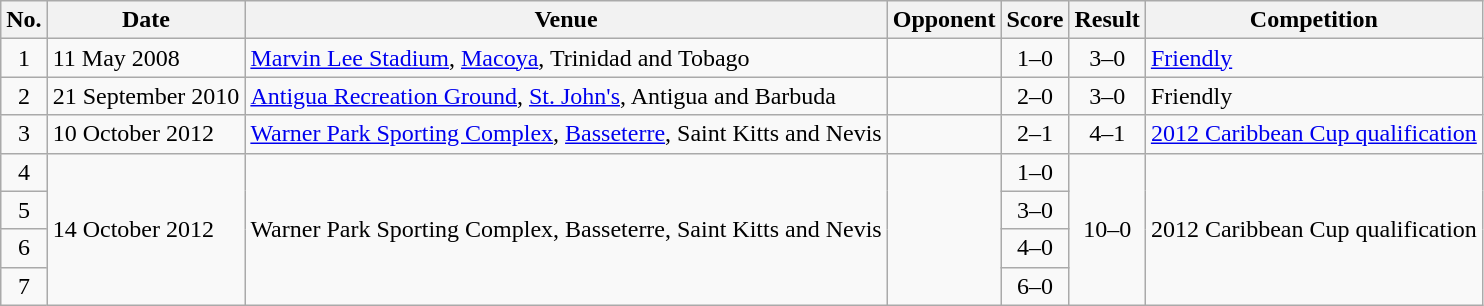<table class="wikitable sortable">
<tr>
<th scope="col">No.</th>
<th scope="col">Date</th>
<th scope="col">Venue</th>
<th scope="col">Opponent</th>
<th scope="col">Score</th>
<th scope="col">Result</th>
<th scope="col">Competition</th>
</tr>
<tr>
<td style="text-align:center">1</td>
<td>11 May 2008</td>
<td><a href='#'>Marvin Lee Stadium</a>, <a href='#'>Macoya</a>, Trinidad and Tobago</td>
<td></td>
<td style="text-align:center">1–0</td>
<td style="text-align:center">3–0</td>
<td><a href='#'>Friendly</a></td>
</tr>
<tr>
<td style="text-align:center">2</td>
<td>21 September 2010</td>
<td><a href='#'>Antigua Recreation Ground</a>, <a href='#'>St. John's</a>, Antigua and Barbuda</td>
<td></td>
<td style="text-align:center">2–0</td>
<td style="text-align:center">3–0</td>
<td>Friendly</td>
</tr>
<tr>
<td style="text-align:center">3</td>
<td>10 October 2012</td>
<td><a href='#'>Warner Park Sporting Complex</a>, <a href='#'>Basseterre</a>, Saint Kitts and Nevis</td>
<td></td>
<td style="text-align:center">2–1</td>
<td style="text-align:center">4–1</td>
<td><a href='#'>2012 Caribbean Cup qualification</a></td>
</tr>
<tr>
<td style="text-align:center">4</td>
<td rowspan="4">14 October 2012</td>
<td rowspan="4">Warner Park Sporting Complex, Basseterre, Saint Kitts and Nevis</td>
<td rowspan="4"></td>
<td style="text-align:center">1–0</td>
<td rowspan="4" style="text-align:center">10–0</td>
<td rowspan="4">2012 Caribbean Cup qualification</td>
</tr>
<tr>
<td style="text-align:center">5</td>
<td style="text-align:center">3–0</td>
</tr>
<tr>
<td style="text-align:center">6</td>
<td style="text-align:center">4–0</td>
</tr>
<tr>
<td style="text-align:center">7</td>
<td style="text-align:center">6–0</td>
</tr>
</table>
